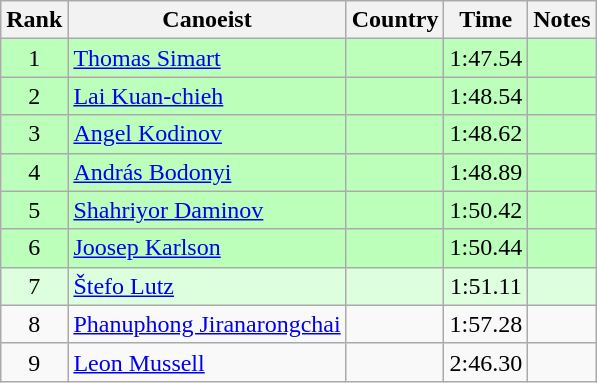<table class="wikitable" style="text-align:center">
<tr>
<th>Rank</th>
<th>Canoeist</th>
<th>Country</th>
<th>Time</th>
<th>Notes</th>
</tr>
<tr bgcolor=bbffbb>
<td>1</td>
<td align="left"><a href='#'>Thomas Simart</a></td>
<td align="left"></td>
<td>1:47.54</td>
<td></td>
</tr>
<tr bgcolor=bbffbb>
<td>2</td>
<td align="left"><a href='#'>Lai Kuan-chieh</a></td>
<td align="left"></td>
<td>1:48.54</td>
<td></td>
</tr>
<tr bgcolor=bbffbb>
<td>3</td>
<td align="left"><a href='#'>Angel Kodinov</a></td>
<td align="left"></td>
<td>1:48.62</td>
<td></td>
</tr>
<tr bgcolor=bbffbb>
<td>4</td>
<td align="left"><a href='#'>András Bodonyi</a></td>
<td align="left"></td>
<td>1:48.89</td>
<td></td>
</tr>
<tr bgcolor=bbffbb>
<td>5</td>
<td align="left"><a href='#'>Shahriyor Daminov</a></td>
<td align="left"></td>
<td>1:50.42</td>
<td></td>
</tr>
<tr bgcolor=bbffbb>
<td>6</td>
<td align="left"><a href='#'>Joosep Karlson</a></td>
<td align="left"></td>
<td>1:50.44</td>
<td></td>
</tr>
<tr bgcolor=ddffdd>
<td>7</td>
<td align="left"><a href='#'>Štefo Lutz</a></td>
<td align="left"></td>
<td>1:51.11</td>
<td></td>
</tr>
<tr>
<td>8</td>
<td align="left"><a href='#'>Phanuphong Jiranarongchai</a></td>
<td align="left"></td>
<td>1:57.28</td>
<td></td>
</tr>
<tr>
<td>9</td>
<td align="left"><a href='#'>Leon Mussell</a></td>
<td align="left"></td>
<td>2:46.30</td>
<td></td>
</tr>
</table>
